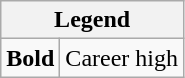<table class="wikitable mw-collapsible mw-collapsed">
<tr>
<th colspan="2">Legend</th>
</tr>
<tr>
<td><strong>Bold</strong></td>
<td>Career high</td>
</tr>
</table>
